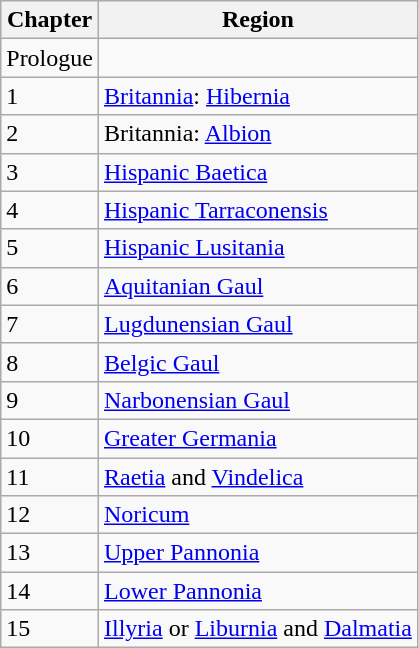<table class="wikitable">
<tr>
<th>Chapter</th>
<th>Region</th>
</tr>
<tr>
<td>Prologue</td>
<td></td>
</tr>
<tr>
<td>1</td>
<td><a href='#'>Britannia</a>: <a href='#'>Hibernia</a></td>
</tr>
<tr>
<td>2</td>
<td>Britannia: <a href='#'>Albion</a></td>
</tr>
<tr>
<td>3</td>
<td><a href='#'>Hispanic Baetica</a></td>
</tr>
<tr>
<td>4</td>
<td><a href='#'>Hispanic Tarraconensis</a></td>
</tr>
<tr>
<td>5</td>
<td><a href='#'>Hispanic Lusitania</a></td>
</tr>
<tr>
<td>6</td>
<td><a href='#'>Aquitanian Gaul</a></td>
</tr>
<tr>
<td>7</td>
<td><a href='#'>Lugdunensian Gaul</a></td>
</tr>
<tr>
<td>8</td>
<td><a href='#'>Belgic Gaul</a></td>
</tr>
<tr>
<td>9</td>
<td><a href='#'>Narbonensian Gaul</a></td>
</tr>
<tr>
<td>10</td>
<td><a href='#'>Greater Germania</a></td>
</tr>
<tr>
<td>11</td>
<td><a href='#'>Raetia</a> and <a href='#'>Vindelica</a></td>
</tr>
<tr>
<td>12</td>
<td><a href='#'>Noricum</a></td>
</tr>
<tr>
<td>13</td>
<td><a href='#'>Upper Pannonia</a></td>
</tr>
<tr>
<td>14</td>
<td><a href='#'>Lower Pannonia</a></td>
</tr>
<tr>
<td>15</td>
<td><a href='#'>Illyria</a> or <a href='#'>Liburnia</a> and <a href='#'>Dalmatia</a></td>
</tr>
</table>
